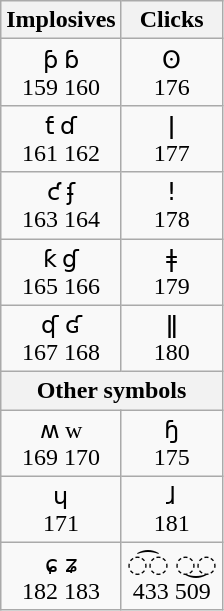<table class="wikitable IPA">
<tr>
<th>Implosives</th>
<th>Clicks</th>
</tr>
<tr align=center>
<td>ƥ  ɓ <br> 159 160</td>
<td>ʘ <br> 176</td>
</tr>
<tr align=center>
<td>ƭ  ɗ <br> 161 162</td>
<td>ǀ <br> 177</td>
</tr>
<tr align=center>
<td>ƈ  ʄ <br> 163 164</td>
<td>ǃ <br> 178</td>
</tr>
<tr align=center>
<td>ƙ  ɠ <br> 165 166</td>
<td>ǂ <br> 179</td>
</tr>
<tr align=center>
<td>ʠ  ʛ <br> 167 168</td>
<td>ǁ <br> 180</td>
</tr>
<tr align=center>
<th colspan="2">Other symbols</th>
</tr>
<tr align=center>
<td>ʍ  w <br> 169 170</td>
<td>ɧ <br> 175</td>
</tr>
<tr align=center>
<td>ɥ <br> 171</td>
<td>ɺ <br> 181</td>
</tr>
<tr align="center">
<td>ɕ  ʑ <br> 182 183</td>
<td>◌͡◌  ◌͜◌ <br> 433 509</td>
</tr>
</table>
